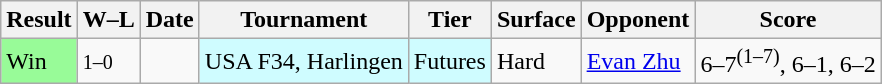<table class="wikitable">
<tr>
<th>Result</th>
<th class="unsortable">W–L</th>
<th>Date</th>
<th>Tournament</th>
<th>Tier</th>
<th>Surface</th>
<th>Opponent</th>
<th class="unsortable">Score</th>
</tr>
<tr>
<td bgcolor=98FB98>Win</td>
<td><small>1–0</small></td>
<td></td>
<td style="background:#cffcff;">USA F34, Harlingen</td>
<td style="background:#cffcff;">Futures</td>
<td>Hard</td>
<td> <a href='#'>Evan Zhu</a></td>
<td>6–7<sup>(1–7)</sup>, 6–1, 6–2</td>
</tr>
</table>
